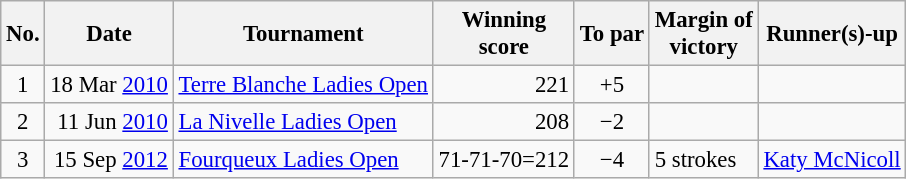<table class="wikitable" style="font-size:95%;">
<tr>
<th>No.</th>
<th>Date</th>
<th>Tournament</th>
<th>Winning<br>score</th>
<th>To par</th>
<th>Margin of<br>victory</th>
<th>Runner(s)-up</th>
</tr>
<tr>
<td align=center>1</td>
<td align=right>18 Mar <a href='#'>2010</a></td>
<td><a href='#'>Terre Blanche Ladies Open</a></td>
<td align=right>221</td>
<td align=center>+5</td>
<td></td>
<td></td>
</tr>
<tr>
<td align=center>2</td>
<td align=right>11 Jun <a href='#'>2010</a></td>
<td><a href='#'>La Nivelle Ladies Open</a></td>
<td align=right>208</td>
<td align=center>−2</td>
<td></td>
<td></td>
</tr>
<tr>
<td align=center>3</td>
<td align=right>15 Sep <a href='#'>2012</a></td>
<td><a href='#'>Fourqueux Ladies Open</a></td>
<td align=right>71-71-70=212</td>
<td align=center>−4</td>
<td>5 strokes</td>
<td> <a href='#'>Katy McNicoll</a></td>
</tr>
</table>
